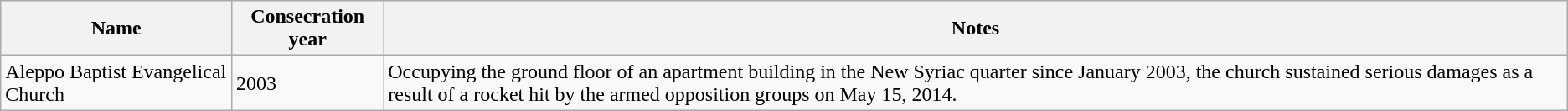<table class="wikitable">
<tr>
<th>Name</th>
<th>Consecration year</th>
<th>Notes</th>
</tr>
<tr>
<td>Aleppo Baptist Evangelical Church</td>
<td>2003</td>
<td>Occupying the ground floor of an apartment building in the New Syriac quarter since January 2003, the church sustained serious damages as a result of a rocket hit by the armed opposition groups on May 15, 2014.</td>
</tr>
</table>
